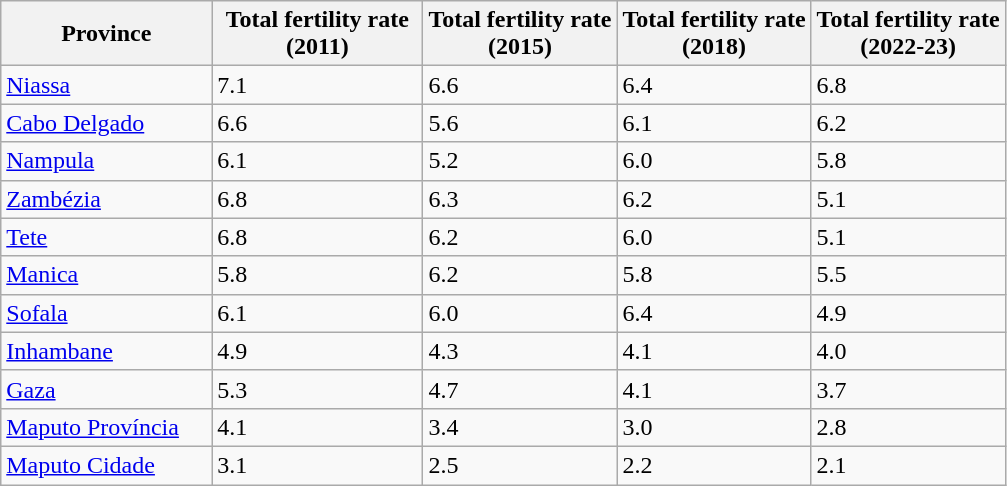<table class="wikitable sortable">
<tr>
<th style="width:100pt;">Province</th>
<th style="width:100pt;">Total fertility rate<br>(2011)</th>
<th>Total fertility rate<br>(2015)</th>
<th>Total fertility rate<br>(2018)</th>
<th>Total fertility rate<br>(2022-23)</th>
</tr>
<tr>
<td><a href='#'>Niassa</a></td>
<td>7.1</td>
<td>6.6</td>
<td>6.4</td>
<td>6.8</td>
</tr>
<tr>
<td><a href='#'>Cabo Delgado</a></td>
<td>6.6</td>
<td>5.6</td>
<td>6.1</td>
<td>6.2</td>
</tr>
<tr>
<td><a href='#'>Nampula</a></td>
<td>6.1</td>
<td>5.2</td>
<td>6.0</td>
<td>5.8</td>
</tr>
<tr>
<td><a href='#'>Zambézia</a></td>
<td>6.8</td>
<td>6.3</td>
<td>6.2</td>
<td>5.1</td>
</tr>
<tr>
<td><a href='#'>Tete</a></td>
<td>6.8</td>
<td>6.2</td>
<td>6.0</td>
<td>5.1</td>
</tr>
<tr>
<td><a href='#'>Manica</a></td>
<td>5.8</td>
<td>6.2</td>
<td>5.8</td>
<td>5.5</td>
</tr>
<tr>
<td><a href='#'>Sofala</a></td>
<td>6.1</td>
<td>6.0</td>
<td>6.4</td>
<td>4.9</td>
</tr>
<tr>
<td><a href='#'>Inhambane</a></td>
<td>4.9</td>
<td>4.3</td>
<td>4.1</td>
<td>4.0</td>
</tr>
<tr>
<td><a href='#'>Gaza</a></td>
<td>5.3</td>
<td>4.7</td>
<td>4.1</td>
<td>3.7</td>
</tr>
<tr>
<td><a href='#'>Maputo Província</a></td>
<td>4.1</td>
<td>3.4</td>
<td>3.0</td>
<td>2.8</td>
</tr>
<tr>
<td><a href='#'>Maputo Cidade</a></td>
<td>3.1</td>
<td>2.5</td>
<td>2.2</td>
<td>2.1</td>
</tr>
</table>
